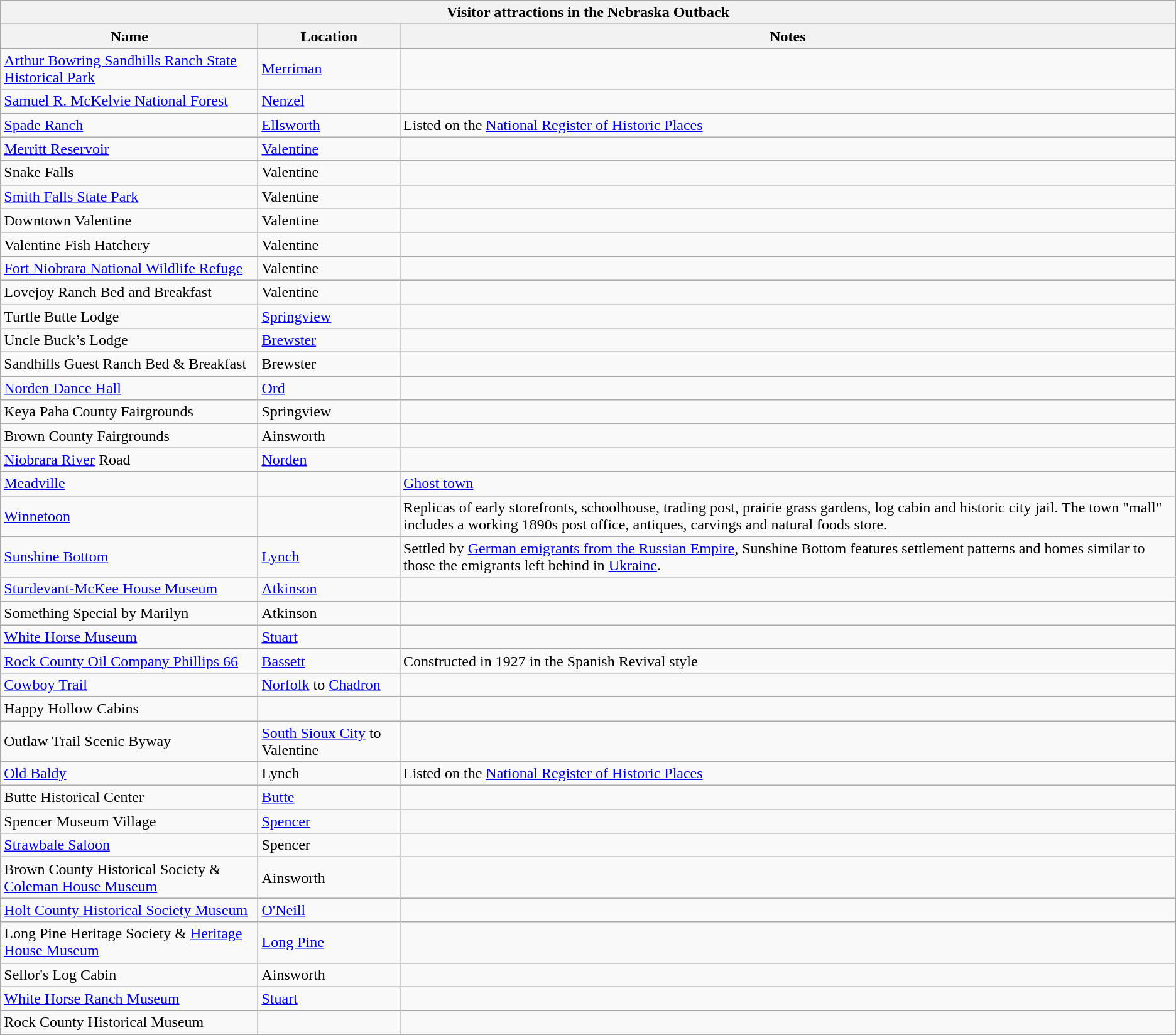<table class="wikitable">
<tr>
<th align="center" colspan="6"><strong>Visitor attractions in the Nebraska Outback</strong></th>
</tr>
<tr>
<th>Name</th>
<th>Location</th>
<th>Notes</th>
</tr>
<tr>
<td><a href='#'>Arthur Bowring Sandhills Ranch State Historical Park</a></td>
<td><a href='#'>Merriman</a></td>
<td></td>
</tr>
<tr>
<td><a href='#'>Samuel R. McKelvie National Forest</a></td>
<td><a href='#'>Nenzel</a></td>
<td></td>
</tr>
<tr>
<td><a href='#'>Spade Ranch</a></td>
<td><a href='#'>Ellsworth</a></td>
<td>Listed on the <a href='#'>National Register of Historic Places</a></td>
</tr>
<tr>
<td><a href='#'>Merritt Reservoir</a></td>
<td><a href='#'>Valentine</a></td>
<td></td>
</tr>
<tr>
<td>Snake Falls</td>
<td>Valentine</td>
<td></td>
</tr>
<tr>
<td><a href='#'>Smith Falls State Park</a></td>
<td>Valentine</td>
<td></td>
</tr>
<tr>
<td>Downtown Valentine</td>
<td>Valentine</td>
<td></td>
</tr>
<tr>
<td>Valentine Fish Hatchery</td>
<td>Valentine</td>
<td></td>
</tr>
<tr>
<td><a href='#'>Fort Niobrara National Wildlife Refuge</a></td>
<td>Valentine</td>
<td></td>
</tr>
<tr>
<td>Lovejoy Ranch Bed and Breakfast</td>
<td>Valentine</td>
<td></td>
</tr>
<tr>
<td>Turtle Butte Lodge</td>
<td><a href='#'>Springview</a></td>
<td></td>
</tr>
<tr>
<td>Uncle Buck’s Lodge</td>
<td><a href='#'>Brewster</a></td>
<td></td>
</tr>
<tr>
<td>Sandhills Guest Ranch Bed & Breakfast</td>
<td>Brewster</td>
<td></td>
</tr>
<tr>
<td><a href='#'>Norden Dance Hall</a></td>
<td><a href='#'>Ord</a></td>
<td></td>
</tr>
<tr>
<td>Keya Paha County Fairgrounds</td>
<td>Springview</td>
<td></td>
</tr>
<tr>
<td>Brown County Fairgrounds</td>
<td>Ainsworth</td>
<td></td>
</tr>
<tr>
<td><a href='#'>Niobrara River</a> Road</td>
<td><a href='#'>Norden</a></td>
<td></td>
</tr>
<tr>
<td><a href='#'>Meadville</a></td>
<td></td>
<td><a href='#'>Ghost town</a></td>
</tr>
<tr>
<td><a href='#'>Winnetoon</a></td>
<td></td>
<td>Replicas of early storefronts, schoolhouse, trading post, prairie grass gardens, log cabin and historic city jail. The town "mall" includes a working 1890s post office, antiques, carvings and natural foods store.</td>
</tr>
<tr>
<td><a href='#'>Sunshine Bottom</a></td>
<td><a href='#'>Lynch</a></td>
<td>Settled by <a href='#'>German emigrants from the Russian Empire</a>, Sunshine Bottom features settlement patterns and homes similar to those the emigrants left behind in <a href='#'>Ukraine</a>.</td>
</tr>
<tr>
<td><a href='#'>Sturdevant-McKee House Museum</a></td>
<td><a href='#'>Atkinson</a></td>
<td></td>
</tr>
<tr>
<td>Something Special by Marilyn</td>
<td>Atkinson</td>
<td></td>
</tr>
<tr>
<td><a href='#'>White Horse Museum</a></td>
<td><a href='#'>Stuart</a></td>
<td></td>
</tr>
<tr>
<td><a href='#'>Rock County Oil Company Phillips 66</a></td>
<td><a href='#'>Bassett</a></td>
<td>Constructed in 1927 in the Spanish Revival style</td>
</tr>
<tr>
<td><a href='#'>Cowboy Trail</a></td>
<td><a href='#'>Norfolk</a> to <a href='#'>Chadron</a></td>
<td></td>
</tr>
<tr>
<td>Happy Hollow Cabins</td>
<td></td>
<td></td>
</tr>
<tr>
<td>Outlaw Trail Scenic Byway</td>
<td><a href='#'>South Sioux City</a> to Valentine</td>
<td></td>
</tr>
<tr>
<td><a href='#'>Old Baldy</a></td>
<td>Lynch</td>
<td>Listed on the <a href='#'>National Register of Historic Places</a></td>
</tr>
<tr>
<td>Butte Historical Center</td>
<td><a href='#'>Butte</a></td>
<td></td>
</tr>
<tr>
<td>Spencer Museum Village</td>
<td><a href='#'>Spencer</a></td>
<td></td>
</tr>
<tr>
<td><a href='#'>Strawbale Saloon</a></td>
<td>Spencer</td>
<td></td>
</tr>
<tr>
<td>Brown County Historical Society & <a href='#'>Coleman House Museum</a></td>
<td>Ainsworth</td>
<td></td>
</tr>
<tr>
<td><a href='#'>Holt County Historical Society Museum</a></td>
<td><a href='#'>O'Neill</a></td>
<td></td>
</tr>
<tr>
<td>Long Pine Heritage Society & <a href='#'>Heritage House Museum</a></td>
<td><a href='#'>Long Pine</a></td>
<td></td>
</tr>
<tr>
<td>Sellor's Log Cabin</td>
<td>Ainsworth</td>
<td></td>
</tr>
<tr>
<td><a href='#'>White Horse Ranch Museum</a></td>
<td><a href='#'>Stuart</a></td>
<td></td>
</tr>
<tr>
<td>Rock County Historical Museum</td>
<td></td>
<td></td>
</tr>
<tr>
</tr>
</table>
